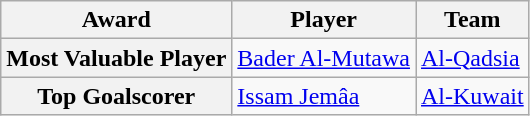<table class="wikitable" style="text-align:center">
<tr>
<th>Award</th>
<th>Player</th>
<th>Team</th>
</tr>
<tr>
<th>Most Valuable Player</th>
<td align=left> <a href='#'>Bader Al-Mutawa</a></td>
<td align=left> <a href='#'>Al-Qadsia</a></td>
</tr>
<tr>
<th>Top Goalscorer</th>
<td align=left> <a href='#'>Issam Jemâa</a></td>
<td align=left> <a href='#'>Al-Kuwait</a><br></td>
</tr>
</table>
